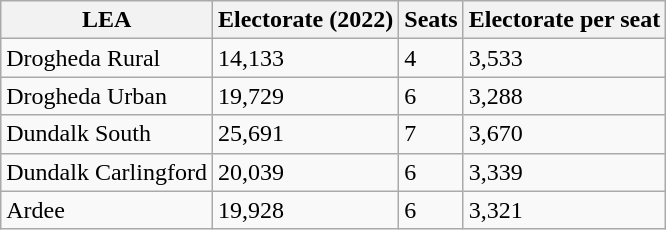<table class="wikitable sortable">
<tr>
<th>LEA</th>
<th>Electorate (2022)</th>
<th>Seats</th>
<th>Electorate per seat</th>
</tr>
<tr>
<td>Drogheda Rural</td>
<td>14,133</td>
<td>4</td>
<td>3,533</td>
</tr>
<tr>
<td>Drogheda Urban</td>
<td>19,729</td>
<td>6</td>
<td>3,288</td>
</tr>
<tr>
<td>Dundalk South</td>
<td>25,691</td>
<td>7</td>
<td>3,670</td>
</tr>
<tr>
<td>Dundalk Carlingford</td>
<td>20,039</td>
<td>6</td>
<td>3,339</td>
</tr>
<tr>
<td>Ardee</td>
<td>19,928</td>
<td>6</td>
<td>3,321</td>
</tr>
</table>
